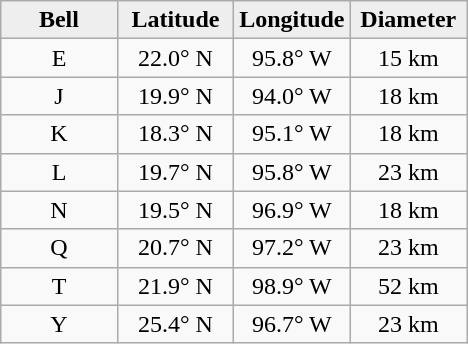<table class="wikitable">
<tr>
<th width="25%" style="background:#eeeeee;">Bell</th>
<th width="25%" style="background:#eeeeee;">Latitude</th>
<th width="25%" style="background:#eeeeee;">Longitude</th>
<th width="25%" style="background:#eeeeee;">Diameter</th>
</tr>
<tr>
<td align="center">E</td>
<td align="center">22.0° N</td>
<td align="center">95.8° W</td>
<td align="center">15 km</td>
</tr>
<tr>
<td align="center">J</td>
<td align="center">19.9° N</td>
<td align="center">94.0° W</td>
<td align="center">18 km</td>
</tr>
<tr>
<td align="center">K</td>
<td align="center">18.3° N</td>
<td align="center">95.1° W</td>
<td align="center">18 km</td>
</tr>
<tr>
<td align="center">L</td>
<td align="center">19.7° N</td>
<td align="center">95.8° W</td>
<td align="center">23 km</td>
</tr>
<tr>
<td align="center">N</td>
<td align="center">19.5° N</td>
<td align="center">96.9° W</td>
<td align="center">18 km</td>
</tr>
<tr>
<td align="center">Q</td>
<td align="center">20.7° N</td>
<td align="center">97.2° W</td>
<td align="center">23 km</td>
</tr>
<tr>
<td align="center">T</td>
<td align="center">21.9° N</td>
<td align="center">98.9° W</td>
<td align="center">52 km</td>
</tr>
<tr>
<td align="center">Y</td>
<td align="center">25.4° N</td>
<td align="center">96.7° W</td>
<td align="center">23 km</td>
</tr>
</table>
